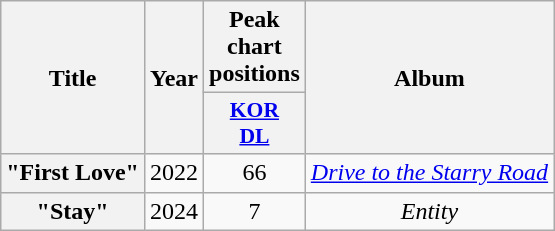<table class="wikitable plainrowheaders" style="text-align:center">
<tr>
<th scope="col" rowspan="2">Title</th>
<th scope="col" rowspan="2">Year</th>
<th scope="col" colspan="1">Peak chart positions</th>
<th scope="col" rowspan="2">Album</th>
</tr>
<tr>
<th scope="col" style="width:3em;font-size:90%"><a href='#'>KOR<br>DL</a><br></th>
</tr>
<tr>
<th scope="row">"First Love"</th>
<td>2022</td>
<td>66</td>
<td><em><a href='#'>Drive to the Starry Road</a></em></td>
</tr>
<tr>
<th scope="row">"Stay"</th>
<td>2024</td>
<td>7</td>
<td><em>Entity</em></td>
</tr>
</table>
